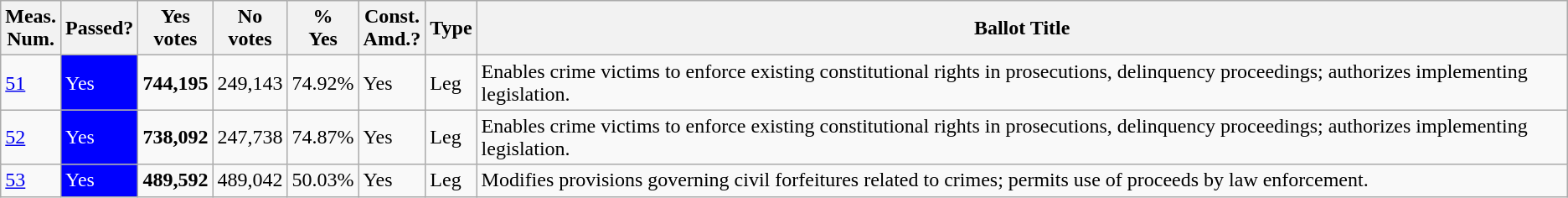<table class="wikitable sortable">
<tr>
<th>Meas.<br>Num.</th>
<th>Passed?</th>
<th>Yes<br>votes</th>
<th>No<br>votes</th>
<th>%<br>Yes</th>
<th>Const.<br>Amd.?</th>
<th>Type</th>
<th>Ballot Title</th>
</tr>
<tr>
<td><a href='#'>51</a></td>
<td style="background:blue;color:white">Yes</td>
<td><strong>744,195</strong></td>
<td>249,143</td>
<td>74.92%</td>
<td>Yes</td>
<td>Leg</td>
<td style="text-align: left">Enables crime victims to enforce existing constitutional rights in prosecutions, delinquency proceedings; authorizes implementing legislation.</td>
</tr>
<tr>
<td><a href='#'>52</a></td>
<td style="background:blue;color:white">Yes</td>
<td><strong>738,092</strong></td>
<td>247,738</td>
<td>74.87%</td>
<td>Yes</td>
<td>Leg</td>
<td style="text-align: left">Enables crime victims to enforce existing constitutional rights in prosecutions, delinquency proceedings; authorizes implementing legislation.</td>
</tr>
<tr>
<td><a href='#'>53</a></td>
<td style="background:blue;color:white">Yes</td>
<td><strong>489,592</strong></td>
<td>489,042</td>
<td>50.03%</td>
<td>Yes</td>
<td>Leg</td>
<td style="text-align: left">Modifies provisions governing civil forfeitures related to crimes; permits use of proceeds by law enforcement.</td>
</tr>
</table>
